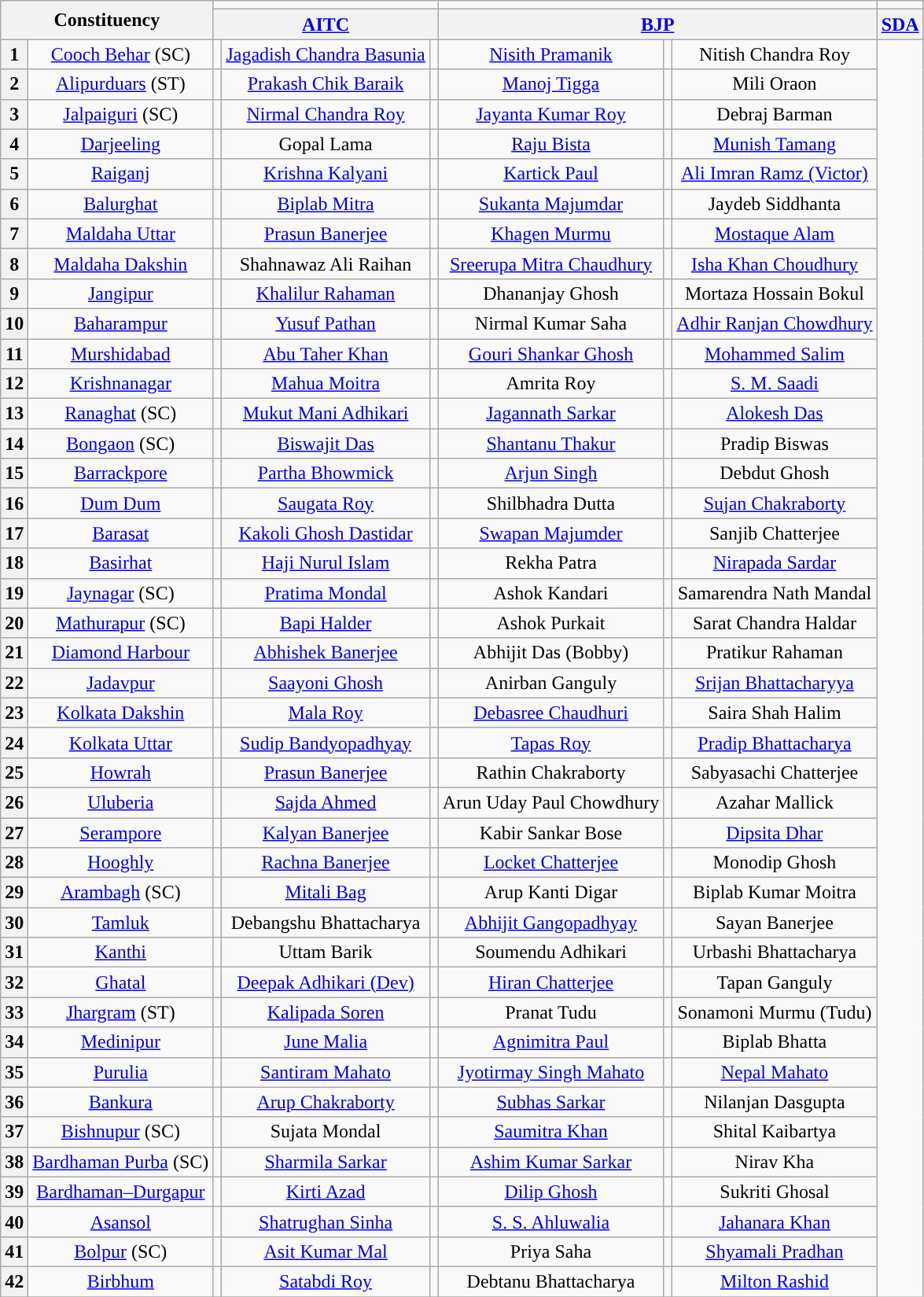<table class="wikitable sortable" style="text-align:center">
<tr>
<th colspan="2" rowspan="2">Constituency</th>
<td colspan="3"></td>
<td colspan="3"></td>
<td colspan="3"></td>
</tr>
<tr>
<th colspan="3"><a href='#'><strong>AITC</strong></a></th>
<th colspan="3"><a href='#'><strong>BJP</strong></a></th>
<th colspan="3"><a href='#'>SDA</a></th>
</tr>
<tr>
<th>1</th>
<td><a href='#'>Cooch Behar</a> (SC)</td>
<td></td>
<td><a href='#'>Jagadish Chandra Basunia</a></td>
<td></td>
<td><a href='#'>Nisith Pramanik</a></td>
<td></td>
<td>Nitish Chandra Roy</td>
</tr>
<tr>
<th>2</th>
<td><a href='#'>Alipurduars</a> (ST)</td>
<td></td>
<td><a href='#'>Prakash Chik Baraik</a></td>
<td></td>
<td><a href='#'>Manoj Tigga</a></td>
<td></td>
<td>Mili Oraon</td>
</tr>
<tr>
<th>3</th>
<td><a href='#'>Jalpaiguri</a> (SC)</td>
<td></td>
<td><a href='#'>Nirmal Chandra Roy</a></td>
<td></td>
<td><a href='#'>Jayanta Kumar Roy</a></td>
<td></td>
<td>Debraj Barman</td>
</tr>
<tr>
<th>4</th>
<td><a href='#'>Darjeeling</a></td>
<td></td>
<td>Gopal Lama</td>
<td></td>
<td><a href='#'>Raju Bista</a></td>
<td></td>
<td><a href='#'>Munish Tamang</a></td>
</tr>
<tr>
<th>5</th>
<td><a href='#'>Raiganj</a></td>
<td></td>
<td><a href='#'>Krishna Kalyani</a></td>
<td></td>
<td><a href='#'>Kartick Paul</a></td>
<td></td>
<td><a href='#'>Ali Imran Ramz (Victor)</a></td>
</tr>
<tr>
<th>6</th>
<td><a href='#'>Balurghat</a></td>
<td></td>
<td><a href='#'>Biplab Mitra</a></td>
<td></td>
<td><a href='#'>Sukanta Majumdar</a></td>
<td></td>
<td>Jaydeb Siddhanta</td>
</tr>
<tr>
<th>7</th>
<td><a href='#'>Maldaha Uttar</a></td>
<td></td>
<td><a href='#'>Prasun Banerjee</a></td>
<td></td>
<td><a href='#'>Khagen Murmu</a></td>
<td></td>
<td><a href='#'>Mostaque Alam</a></td>
</tr>
<tr>
<th>8</th>
<td><a href='#'>Maldaha Dakshin</a></td>
<td></td>
<td>Shahnawaz Ali Raihan</td>
<td></td>
<td><a href='#'>Sreerupa Mitra Chaudhury</a></td>
<td></td>
<td><a href='#'>Isha Khan Choudhury</a></td>
</tr>
<tr>
<th>9</th>
<td><a href='#'>Jangipur</a></td>
<td></td>
<td><a href='#'>Khalilur Rahaman</a></td>
<td></td>
<td>Dhananjay Ghosh</td>
<td></td>
<td>Mortaza Hossain Bokul</td>
</tr>
<tr>
<th>10</th>
<td><a href='#'>Baharampur</a></td>
<td></td>
<td><a href='#'>Yusuf Pathan</a></td>
<td></td>
<td>Nirmal Kumar Saha</td>
<td></td>
<td><a href='#'>Adhir Ranjan Chowdhury</a></td>
</tr>
<tr>
<th>11</th>
<td><a href='#'>Murshidabad</a></td>
<td></td>
<td><a href='#'>Abu Taher Khan</a></td>
<td></td>
<td><a href='#'>Gouri Shankar Ghosh</a></td>
<td></td>
<td><a href='#'>Mohammed Salim</a></td>
</tr>
<tr>
<th>12</th>
<td><a href='#'>Krishnanagar</a></td>
<td></td>
<td><a href='#'>Mahua Moitra</a></td>
<td></td>
<td>Amrita Roy</td>
<td></td>
<td><a href='#'>S. M. Saadi</a></td>
</tr>
<tr>
<th>13</th>
<td><a href='#'>Ranaghat</a> (SC)</td>
<td></td>
<td><a href='#'>Mukut Mani Adhikari</a></td>
<td></td>
<td><a href='#'>Jagannath Sarkar</a></td>
<td></td>
<td><a href='#'>Alokesh Das</a></td>
</tr>
<tr>
<th>14</th>
<td><a href='#'>Bongaon</a> (SC)</td>
<td></td>
<td><a href='#'>Biswajit Das</a></td>
<td></td>
<td><a href='#'>Shantanu Thakur</a></td>
<td></td>
<td>Pradip Biswas</td>
</tr>
<tr>
<th>15</th>
<td><a href='#'>Barrackpore</a></td>
<td></td>
<td><a href='#'>Partha Bhowmick</a></td>
<td></td>
<td><a href='#'>Arjun Singh</a></td>
<td></td>
<td>Debdut Ghosh</td>
</tr>
<tr>
<th>16</th>
<td><a href='#'>Dum Dum</a></td>
<td></td>
<td><a href='#'>Saugata Roy</a></td>
<td></td>
<td>Shilbhadra Dutta</td>
<td></td>
<td><a href='#'>Sujan Chakraborty</a></td>
</tr>
<tr>
<th>17</th>
<td><a href='#'>Barasat</a></td>
<td></td>
<td><a href='#'>Kakoli Ghosh Dastidar</a></td>
<td></td>
<td><a href='#'>Swapan Majumder</a></td>
<td></td>
<td>Sanjib Chatterjee</td>
</tr>
<tr>
<th>18</th>
<td><a href='#'>Basirhat</a></td>
<td></td>
<td><a href='#'>Haji Nurul Islam</a></td>
<td></td>
<td>Rekha Patra</td>
<td></td>
<td><a href='#'>Nirapada Sardar</a></td>
</tr>
<tr>
<th>19</th>
<td><a href='#'>Jaynagar</a> (SC)</td>
<td></td>
<td><a href='#'>Pratima Mondal</a></td>
<td></td>
<td>Ashok Kandari</td>
<td></td>
<td>Samarendra Nath Mandal</td>
</tr>
<tr>
<th>20</th>
<td><a href='#'>Mathurapur</a> (SC)</td>
<td></td>
<td><a href='#'>Bapi Halder</a></td>
<td></td>
<td>Ashok Purkait</td>
<td></td>
<td>Sarat Chandra Haldar</td>
</tr>
<tr>
<th>21</th>
<td><a href='#'>Diamond Harbour</a></td>
<td></td>
<td><a href='#'>Abhishek Banerjee</a></td>
<td></td>
<td>Abhijit Das (Bobby)</td>
<td></td>
<td>Pratikur Rahaman</td>
</tr>
<tr>
<th>22</th>
<td><a href='#'>Jadavpur</a></td>
<td></td>
<td><a href='#'>Saayoni Ghosh</a></td>
<td></td>
<td>Anirban Ganguly</td>
<td></td>
<td><a href='#'>Srijan Bhattacharyya</a></td>
</tr>
<tr>
<th>23</th>
<td><a href='#'>Kolkata Dakshin</a></td>
<td></td>
<td><a href='#'>Mala Roy</a></td>
<td></td>
<td><a href='#'>Debasree Chaudhuri</a></td>
<td></td>
<td>Saira Shah Halim</td>
</tr>
<tr>
<th>24</th>
<td><a href='#'>Kolkata Uttar</a></td>
<td></td>
<td><a href='#'>Sudip Bandyopadhyay</a></td>
<td></td>
<td><a href='#'>Tapas Roy</a></td>
<td></td>
<td><a href='#'>Pradip Bhattacharya</a></td>
</tr>
<tr>
<th>25</th>
<td><a href='#'>Howrah</a></td>
<td></td>
<td><a href='#'>Prasun Banerjee</a></td>
<td></td>
<td>Rathin Chakraborty</td>
<td></td>
<td>Sabyasachi Chatterjee</td>
</tr>
<tr>
<th>26</th>
<td><a href='#'>Uluberia</a></td>
<td></td>
<td><a href='#'>Sajda Ahmed</a></td>
<td></td>
<td>Arun Uday Paul Chowdhury</td>
<td></td>
<td>Azahar Mallick</td>
</tr>
<tr>
<th>27</th>
<td><a href='#'>Serampore</a></td>
<td></td>
<td><a href='#'>Kalyan Banerjee</a></td>
<td></td>
<td>Kabir Sankar Bose</td>
<td></td>
<td><a href='#'>Dipsita Dhar</a></td>
</tr>
<tr>
<th>28</th>
<td><a href='#'>Hooghly</a></td>
<td></td>
<td><a href='#'>Rachna Banerjee</a></td>
<td></td>
<td><a href='#'>Locket Chatterjee</a></td>
<td></td>
<td>Monodip Ghosh</td>
</tr>
<tr>
<th>29</th>
<td><a href='#'>Arambagh</a> (SC)</td>
<td></td>
<td><a href='#'>Mitali Bag</a></td>
<td></td>
<td>Arup Kanti Digar</td>
<td></td>
<td>Biplab Kumar Moitra</td>
</tr>
<tr>
<th>30</th>
<td><a href='#'>Tamluk</a></td>
<td></td>
<td>Debangshu Bhattacharya</td>
<td></td>
<td><a href='#'>Abhijit Gangopadhyay</a></td>
<td></td>
<td>Sayan Banerjee</td>
</tr>
<tr>
<th>31</th>
<td><a href='#'>Kanthi</a></td>
<td></td>
<td>Uttam Barik</td>
<td></td>
<td>Soumendu Adhikari</td>
<td></td>
<td>Urbashi Bhattacharya</td>
</tr>
<tr>
<th>32</th>
<td><a href='#'>Ghatal</a></td>
<td></td>
<td><a href='#'>Deepak Adhikari (Dev)</a></td>
<td></td>
<td><a href='#'>Hiran Chatterjee</a></td>
<td></td>
<td>Tapan Ganguly</td>
</tr>
<tr>
<th>33</th>
<td><a href='#'>Jhargram</a> (ST)</td>
<td></td>
<td><a href='#'>Kalipada Soren</a></td>
<td></td>
<td>Pranat Tudu</td>
<td></td>
<td>Sonamoni Murmu (Tudu)</td>
</tr>
<tr>
<th>34</th>
<td><a href='#'>Medinipur</a></td>
<td></td>
<td><a href='#'>June Malia</a></td>
<td></td>
<td><a href='#'>Agnimitra Paul</a></td>
<td></td>
<td>Biplab Bhatta</td>
</tr>
<tr>
<th>35</th>
<td><a href='#'>Purulia</a></td>
<td></td>
<td><a href='#'>Santiram Mahato</a></td>
<td></td>
<td><a href='#'>Jyotirmay Singh Mahato</a></td>
<td></td>
<td><a href='#'>Nepal Mahato</a></td>
</tr>
<tr>
<th>36</th>
<td><a href='#'>Bankura</a></td>
<td></td>
<td><a href='#'>Arup Chakraborty</a></td>
<td></td>
<td><a href='#'>Subhas Sarkar</a></td>
<td></td>
<td>Nilanjan Dasgupta</td>
</tr>
<tr>
<th>37</th>
<td><a href='#'>Bishnupur</a> (SC)</td>
<td></td>
<td>Sujata Mondal</td>
<td></td>
<td><a href='#'>Saumitra Khan</a></td>
<td></td>
<td>Shital Kaibartya</td>
</tr>
<tr>
<th>38</th>
<td><a href='#'>Bardhaman Purba</a> (SC)</td>
<td></td>
<td><a href='#'>Sharmila Sarkar</a></td>
<td></td>
<td><a href='#'>Ashim Kumar Sarkar</a></td>
<td></td>
<td>Nirav Kha</td>
</tr>
<tr>
<th>39</th>
<td><a href='#'>Bardhaman–Durgapur</a></td>
<td></td>
<td><a href='#'>Kirti Azad</a></td>
<td></td>
<td><a href='#'>Dilip Ghosh</a></td>
<td></td>
<td>Sukriti Ghosal</td>
</tr>
<tr>
<th>40</th>
<td><a href='#'>Asansol</a></td>
<td></td>
<td><a href='#'>Shatrughan Sinha</a></td>
<td></td>
<td><a href='#'>S. S. Ahluwalia</a></td>
<td></td>
<td><a href='#'>Jahanara Khan</a></td>
</tr>
<tr>
<th>41</th>
<td><a href='#'>Bolpur</a> (SC)</td>
<td></td>
<td><a href='#'>Asit Kumar Mal</a></td>
<td></td>
<td>Priya Saha</td>
<td></td>
<td><a href='#'>Shyamali Pradhan</a></td>
</tr>
<tr>
<th>42</th>
<td><a href='#'>Birbhum</a></td>
<td></td>
<td><a href='#'>Satabdi Roy</a></td>
<td></td>
<td>Debtanu Bhattacharya</td>
<td></td>
<td><a href='#'>Milton Rashid</a></td>
</tr>
<tr>
</tr>
</table>
